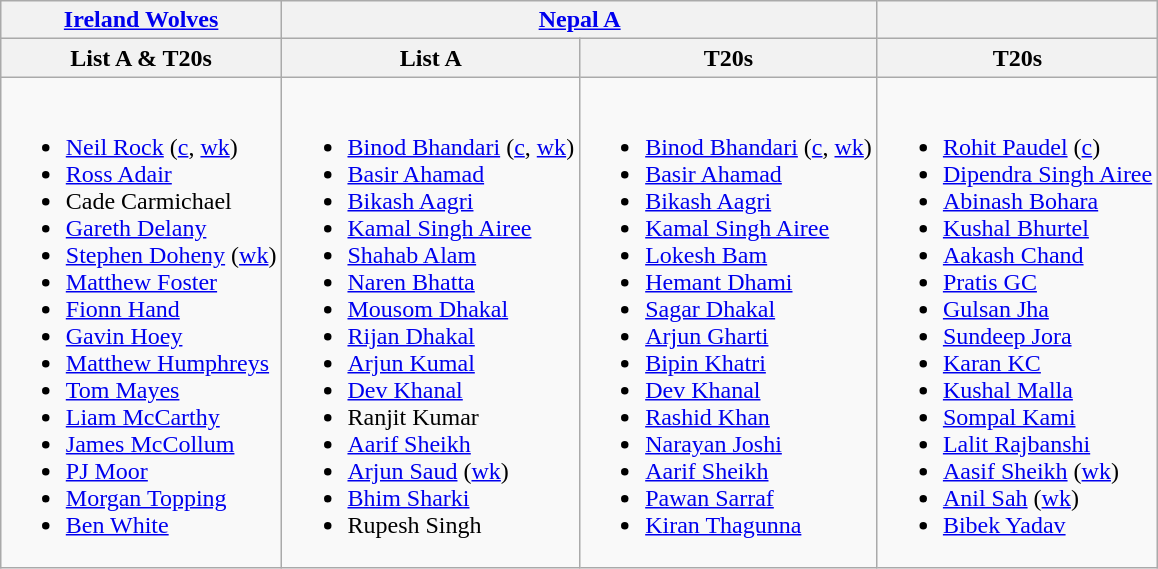<table class="wikitable" style="text-align:left; margin:auto">
<tr>
<th> <a href='#'>Ireland Wolves</a></th>
<th colspan=2> <a href='#'>Nepal A</a></th>
<th></th>
</tr>
<tr>
<th>List A & T20s</th>
<th>List A</th>
<th>T20s</th>
<th>T20s</th>
</tr>
<tr style="vertical-align:top">
<td><br><ul><li><a href='#'>Neil Rock</a> (<a href='#'>c</a>, <a href='#'>wk</a>)</li><li><a href='#'>Ross Adair</a></li><li>Cade Carmichael</li><li><a href='#'>Gareth Delany</a></li><li><a href='#'>Stephen Doheny</a> (<a href='#'>wk</a>)</li><li><a href='#'>Matthew Foster</a></li><li><a href='#'>Fionn Hand</a></li><li><a href='#'>Gavin Hoey</a></li><li><a href='#'>Matthew Humphreys</a></li><li><a href='#'>Tom Mayes</a></li><li><a href='#'>Liam McCarthy</a></li><li><a href='#'>James McCollum</a></li><li><a href='#'>PJ Moor</a></li><li><a href='#'>Morgan Topping</a></li><li><a href='#'>Ben White</a></li></ul></td>
<td><br><ul><li><a href='#'>Binod Bhandari</a> (<a href='#'>c</a>, <a href='#'>wk</a>)</li><li><a href='#'>Basir Ahamad</a></li><li><a href='#'>Bikash Aagri</a></li><li><a href='#'>Kamal Singh Airee</a></li><li><a href='#'>Shahab Alam</a></li><li><a href='#'>Naren Bhatta</a></li><li><a href='#'>Mousom Dhakal</a></li><li><a href='#'>Rijan Dhakal</a></li><li><a href='#'>Arjun Kumal</a></li><li><a href='#'>Dev Khanal</a></li><li>Ranjit Kumar</li><li><a href='#'>Aarif Sheikh</a></li><li><a href='#'>Arjun Saud</a> (<a href='#'>wk</a>)</li><li><a href='#'>Bhim Sharki</a></li><li>Rupesh Singh</li></ul></td>
<td><br><ul><li><a href='#'>Binod Bhandari</a> (<a href='#'>c</a>, <a href='#'>wk</a>)</li><li><a href='#'>Basir Ahamad</a></li><li><a href='#'>Bikash Aagri</a></li><li><a href='#'>Kamal Singh Airee</a></li><li><a href='#'>Lokesh Bam</a></li><li><a href='#'>Hemant Dhami</a></li><li><a href='#'>Sagar Dhakal</a></li><li><a href='#'>Arjun Gharti</a></li><li><a href='#'>Bipin Khatri</a></li><li><a href='#'>Dev Khanal</a></li><li><a href='#'>Rashid Khan</a></li><li><a href='#'>Narayan Joshi</a></li><li><a href='#'>Aarif Sheikh</a></li><li><a href='#'>Pawan Sarraf</a></li><li><a href='#'>Kiran Thagunna</a></li></ul></td>
<td><br><ul><li><a href='#'>Rohit Paudel</a> (<a href='#'>c</a>)</li><li><a href='#'>Dipendra Singh Airee</a></li><li><a href='#'>Abinash Bohara</a></li><li><a href='#'>Kushal Bhurtel</a></li><li><a href='#'>Aakash Chand</a></li><li><a href='#'>Pratis GC</a></li><li><a href='#'>Gulsan Jha</a></li><li><a href='#'>Sundeep Jora</a></li><li><a href='#'>Karan KC</a></li><li><a href='#'>Kushal Malla</a></li><li><a href='#'>Sompal Kami</a></li><li><a href='#'>Lalit Rajbanshi</a></li><li><a href='#'>Aasif Sheikh</a> (<a href='#'>wk</a>)</li><li><a href='#'>Anil Sah</a> (<a href='#'>wk</a>)</li><li><a href='#'>Bibek Yadav</a></li></ul></td>
</tr>
</table>
